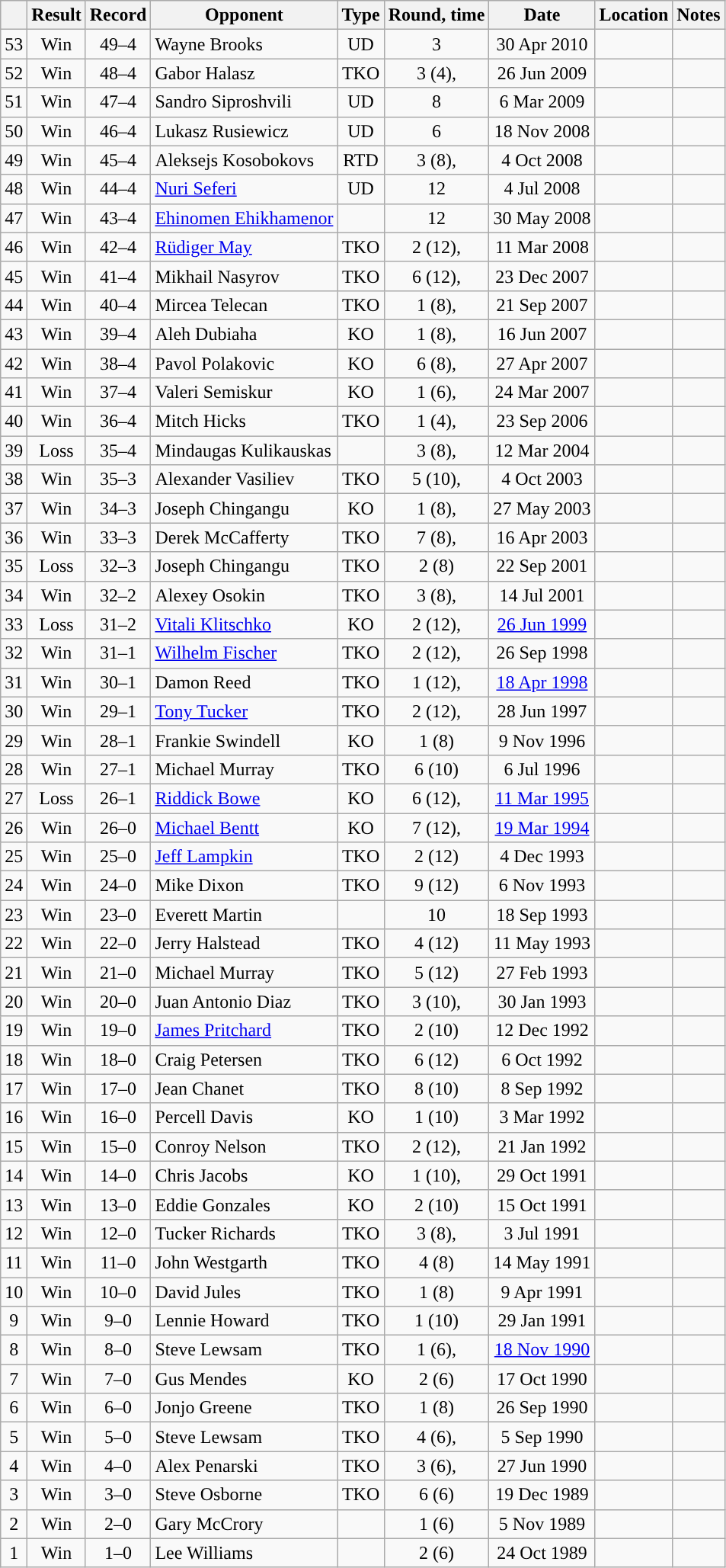<table class="wikitable" style="text-align:center">
<tr>
<th></th>
<th>Result</th>
<th>Record</th>
<th>Opponent</th>
<th>Type</th>
<th>Round, time</th>
<th>Date</th>
<th>Location</th>
<th>Notes</th>
</tr>
<tr>
<td>53</td>
<td>Win</td>
<td>49–4</td>
<td style="text-align:left;">Wayne Brooks</td>
<td>UD</td>
<td>3</td>
<td>30 Apr 2010</td>
<td style="text-align:left;"></td>
<td style="text-align:left;"></td>
</tr>
<tr>
<td>52</td>
<td>Win</td>
<td>48–4</td>
<td style="text-align:left;">Gabor Halasz</td>
<td>TKO</td>
<td>3 (4), </td>
<td>26 Jun 2009</td>
<td style="text-align:left;"></td>
<td></td>
</tr>
<tr>
<td>51</td>
<td>Win</td>
<td>47–4</td>
<td style="text-align:left;">Sandro Siproshvili</td>
<td>UD</td>
<td>8</td>
<td>6 Mar 2009</td>
<td style="text-align:left;"></td>
<td></td>
</tr>
<tr>
<td>50</td>
<td>Win</td>
<td>46–4</td>
<td style="text-align:left;">Lukasz Rusiewicz</td>
<td>UD</td>
<td>6</td>
<td>18 Nov 2008</td>
<td style="text-align:left;"></td>
<td></td>
</tr>
<tr>
<td>49</td>
<td>Win</td>
<td>45–4</td>
<td style="text-align:left;">Aleksejs Kosobokovs</td>
<td>RTD</td>
<td>3 (8), </td>
<td>4 Oct 2008</td>
<td style="text-align:left;"></td>
<td></td>
</tr>
<tr>
<td>48</td>
<td>Win</td>
<td>44–4</td>
<td style="text-align:left;"><a href='#'>Nuri Seferi</a></td>
<td>UD</td>
<td>12</td>
<td>4 Jul 2008</td>
<td style="text-align:left;"></td>
<td style="text-align:left;"></td>
</tr>
<tr>
<td>47</td>
<td>Win</td>
<td>43–4</td>
<td style="text-align:left;"><a href='#'>Ehinomen Ehikhamenor</a></td>
<td></td>
<td>12</td>
<td>30 May 2008</td>
<td style="text-align:left;"></td>
<td style="text-align:left;"></td>
</tr>
<tr>
<td>46</td>
<td>Win</td>
<td>42–4</td>
<td style="text-align:left;"><a href='#'>Rüdiger May</a></td>
<td>TKO</td>
<td>2 (12), </td>
<td>11 Mar 2008</td>
<td style="text-align:left;"></td>
<td style="text-align:left;"></td>
</tr>
<tr>
<td>45</td>
<td>Win</td>
<td>41–4</td>
<td style="text-align:left;">Mikhail Nasyrov</td>
<td>TKO</td>
<td>6 (12), </td>
<td>23 Dec 2007</td>
<td style="text-align:left;"></td>
<td style="text-align:left;"></td>
</tr>
<tr>
<td>44</td>
<td>Win</td>
<td>40–4</td>
<td style="text-align:left;">Mircea Telecan</td>
<td>TKO</td>
<td>1 (8), </td>
<td>21 Sep 2007</td>
<td style="text-align:left;"></td>
<td></td>
</tr>
<tr>
<td>43</td>
<td>Win</td>
<td>39–4</td>
<td style="text-align:left;">Aleh Dubiaha</td>
<td>KO</td>
<td>1 (8), </td>
<td>16 Jun 2007</td>
<td style="text-align:left;"></td>
<td></td>
</tr>
<tr>
<td>42</td>
<td>Win</td>
<td>38–4</td>
<td style="text-align:left;">Pavol Polakovic</td>
<td>KO</td>
<td>6 (8), </td>
<td>27 Apr 2007</td>
<td style="text-align:left;"></td>
<td></td>
</tr>
<tr>
<td>41</td>
<td>Win</td>
<td>37–4</td>
<td style="text-align:left;">Valeri Semiskur</td>
<td>KO</td>
<td>1 (6), </td>
<td>24 Mar 2007</td>
<td style="text-align:left;"></td>
<td></td>
</tr>
<tr>
<td>40</td>
<td>Win</td>
<td>36–4</td>
<td style="text-align:left;">Mitch Hicks</td>
<td>TKO</td>
<td>1 (4), </td>
<td>23 Sep 2006</td>
<td style="text-align:left;"></td>
<td></td>
</tr>
<tr>
<td>39</td>
<td>Loss</td>
<td>35–4</td>
<td style="text-align:left;">Mindaugas Kulikauskas</td>
<td></td>
<td>3 (8), </td>
<td>12 Mar 2004</td>
<td style="text-align:left;"></td>
<td></td>
</tr>
<tr>
<td>38</td>
<td>Win</td>
<td>35–3</td>
<td style="text-align:left;">Alexander Vasiliev</td>
<td>TKO</td>
<td>5 (10), </td>
<td>4 Oct 2003</td>
<td style="text-align:left;"></td>
<td></td>
</tr>
<tr>
<td>37</td>
<td>Win</td>
<td>34–3</td>
<td style="text-align:left;">Joseph Chingangu</td>
<td>KO</td>
<td>1 (8), </td>
<td>27 May 2003</td>
<td style="text-align:left;"></td>
<td></td>
</tr>
<tr>
<td>36</td>
<td>Win</td>
<td>33–3</td>
<td style="text-align:left;">Derek McCafferty</td>
<td>TKO</td>
<td>7 (8), </td>
<td>16 Apr 2003</td>
<td style="text-align:left;"></td>
<td></td>
</tr>
<tr>
<td>35</td>
<td>Loss</td>
<td>32–3</td>
<td style="text-align:left;">Joseph Chingangu</td>
<td>TKO</td>
<td>2 (8)</td>
<td>22 Sep 2001</td>
<td style="text-align:left;"></td>
<td></td>
</tr>
<tr>
<td>34</td>
<td>Win</td>
<td>32–2</td>
<td style="text-align:left;">Alexey Osokin</td>
<td>TKO</td>
<td>3 (8), </td>
<td>14 Jul 2001</td>
<td style="text-align:left;"></td>
<td></td>
</tr>
<tr>
<td>33</td>
<td>Loss</td>
<td>31–2</td>
<td style="text-align:left;"><a href='#'>Vitali Klitschko</a></td>
<td>KO</td>
<td>2 (12), </td>
<td><a href='#'>26 Jun 1999</a></td>
<td style="text-align:left;"></td>
<td style="text-align:left;"></td>
</tr>
<tr>
<td>32</td>
<td>Win</td>
<td>31–1</td>
<td style="text-align:left;"><a href='#'>Wilhelm Fischer</a></td>
<td>TKO</td>
<td>2 (12), </td>
<td>26 Sep 1998</td>
<td style="text-align:left;"></td>
<td style="text-align:left;"></td>
</tr>
<tr>
<td>31</td>
<td>Win</td>
<td>30–1</td>
<td style="text-align:left;">Damon Reed</td>
<td>TKO</td>
<td>1 (12), </td>
<td><a href='#'>18 Apr 1998</a></td>
<td style="text-align:left;"></td>
<td style="text-align:left;"></td>
</tr>
<tr>
<td>30</td>
<td>Win</td>
<td>29–1</td>
<td style="text-align:left;"><a href='#'>Tony Tucker</a></td>
<td>TKO</td>
<td>2 (12), </td>
<td>28 Jun 1997</td>
<td style="text-align:left;"></td>
<td style="text-align:left;"></td>
</tr>
<tr>
<td>29</td>
<td>Win</td>
<td>28–1</td>
<td style="text-align:left;">Frankie Swindell</td>
<td>KO</td>
<td>1 (8)</td>
<td>9 Nov 1996</td>
<td style="text-align:left;"></td>
<td></td>
</tr>
<tr>
<td>28</td>
<td>Win</td>
<td>27–1</td>
<td style="text-align:left;">Michael Murray</td>
<td>TKO</td>
<td>6 (10)</td>
<td>6 Jul 1996</td>
<td style="text-align:left;"></td>
<td></td>
</tr>
<tr>
<td>27</td>
<td>Loss</td>
<td>26–1</td>
<td style="text-align:left;"><a href='#'>Riddick Bowe</a></td>
<td>KO</td>
<td>6 (12), </td>
<td><a href='#'>11 Mar 1995</a></td>
<td style="text-align:left;"></td>
<td style="text-align:left;"></td>
</tr>
<tr>
<td>26</td>
<td>Win</td>
<td>26–0</td>
<td style="text-align:left;"><a href='#'>Michael Bentt</a></td>
<td>KO</td>
<td>7 (12), </td>
<td><a href='#'>19 Mar 1994</a></td>
<td style="text-align:left;"></td>
<td style="text-align:left;"></td>
</tr>
<tr>
<td>25</td>
<td>Win</td>
<td>25–0</td>
<td style="text-align:left;"><a href='#'>Jeff Lampkin</a></td>
<td>TKO</td>
<td>2 (12)</td>
<td>4 Dec 1993</td>
<td style="text-align:left;"></td>
<td style="text-align:left;"></td>
</tr>
<tr>
<td>24</td>
<td>Win</td>
<td>24–0</td>
<td style="text-align:left;">Mike Dixon</td>
<td>TKO</td>
<td>9 (12)</td>
<td>6 Nov 1993</td>
<td style="text-align:left;"></td>
<td style="text-align:left;"></td>
</tr>
<tr>
<td>23</td>
<td>Win</td>
<td>23–0</td>
<td style="text-align:left;">Everett Martin</td>
<td></td>
<td>10</td>
<td>18 Sep 1993</td>
<td style="text-align:left;"></td>
<td></td>
</tr>
<tr>
<td>22</td>
<td>Win</td>
<td>22–0</td>
<td style="text-align:left;">Jerry Halstead</td>
<td>TKO</td>
<td>4 (12)</td>
<td>11 May 1993</td>
<td style="text-align:left;"></td>
<td style="text-align:left;"></td>
</tr>
<tr>
<td>21</td>
<td>Win</td>
<td>21–0</td>
<td style="text-align:left;">Michael Murray</td>
<td>TKO</td>
<td>5 (12)</td>
<td>27 Feb 1993</td>
<td style="text-align:left;"></td>
<td style="text-align:left;"></td>
</tr>
<tr>
<td>20</td>
<td>Win</td>
<td>20–0</td>
<td style="text-align:left;">Juan Antonio Diaz</td>
<td>TKO</td>
<td>3 (10), </td>
<td>30 Jan 1993</td>
<td style="text-align:left;"></td>
<td style="text-align:left;"></td>
</tr>
<tr>
<td>19</td>
<td>Win</td>
<td>19–0</td>
<td style="text-align:left;"><a href='#'>James Pritchard</a></td>
<td>TKO</td>
<td>2 (10)</td>
<td>12 Dec 1992</td>
<td style="text-align:left;"></td>
<td></td>
</tr>
<tr>
<td>18</td>
<td>Win</td>
<td>18–0</td>
<td style="text-align:left;">Craig Petersen</td>
<td>TKO</td>
<td>6 (12)</td>
<td>6 Oct 1992</td>
<td style="text-align:left;"></td>
<td style="text-align:left;"></td>
</tr>
<tr>
<td>17</td>
<td>Win</td>
<td>17–0</td>
<td style="text-align:left;">Jean Chanet</td>
<td>TKO</td>
<td>8 (10)</td>
<td>8 Sep 1992</td>
<td style="text-align:left;"></td>
<td></td>
</tr>
<tr>
<td>16</td>
<td>Win</td>
<td>16–0</td>
<td style="text-align:left;">Percell Davis</td>
<td>KO</td>
<td>1 (10)</td>
<td>3 Mar 1992</td>
<td style="text-align:left;"></td>
<td></td>
</tr>
<tr>
<td>15</td>
<td>Win</td>
<td>15–0</td>
<td style="text-align:left;">Conroy Nelson</td>
<td>TKO</td>
<td>2 (12), </td>
<td>21 Jan 1992</td>
<td style="text-align:left;"></td>
<td style="text-align:left;"></td>
</tr>
<tr>
<td>14</td>
<td>Win</td>
<td>14–0</td>
<td style="text-align:left;">Chris Jacobs</td>
<td>KO</td>
<td>1 (10), </td>
<td>29 Oct 1991</td>
<td style="text-align:left;"></td>
<td></td>
</tr>
<tr>
<td>13</td>
<td>Win</td>
<td>13–0</td>
<td style="text-align:left;">Eddie Gonzales</td>
<td>KO</td>
<td>2 (10)</td>
<td>15 Oct 1991</td>
<td style="text-align:left;"></td>
<td></td>
</tr>
<tr>
<td>12</td>
<td>Win</td>
<td>12–0</td>
<td style="text-align:left;">Tucker Richards</td>
<td>TKO</td>
<td>3 (8), </td>
<td>3 Jul 1991</td>
<td style="text-align:left;"></td>
<td></td>
</tr>
<tr>
<td>11</td>
<td>Win</td>
<td>11–0</td>
<td style="text-align:left;">John Westgarth</td>
<td>TKO</td>
<td>4 (8)</td>
<td>14 May 1991</td>
<td style="text-align:left;"></td>
<td></td>
</tr>
<tr>
<td>10</td>
<td>Win</td>
<td>10–0</td>
<td style="text-align:left;">David Jules</td>
<td>TKO</td>
<td>1 (8)</td>
<td>9 Apr 1991</td>
<td style="text-align:left;"></td>
<td></td>
</tr>
<tr>
<td>9</td>
<td>Win</td>
<td>9–0</td>
<td style="text-align:left;">Lennie Howard</td>
<td>TKO</td>
<td>1 (10)</td>
<td>29 Jan 1991</td>
<td style="text-align:left;"></td>
<td></td>
</tr>
<tr>
<td>8</td>
<td>Win</td>
<td>8–0</td>
<td style="text-align:left;">Steve Lewsam</td>
<td>TKO</td>
<td>1 (6), </td>
<td><a href='#'>18 Nov 1990</a></td>
<td style="text-align:left;"></td>
<td></td>
</tr>
<tr>
<td>7</td>
<td>Win</td>
<td>7–0</td>
<td style="text-align:left;">Gus Mendes</td>
<td>KO</td>
<td>2 (6)</td>
<td>17 Oct 1990</td>
<td style="text-align:left;"></td>
<td></td>
</tr>
<tr>
<td>6</td>
<td>Win</td>
<td>6–0</td>
<td style="text-align:left;">Jonjo Greene</td>
<td>TKO</td>
<td>1 (8)</td>
<td>26 Sep 1990</td>
<td style="text-align:left;"></td>
<td></td>
</tr>
<tr>
<td>5</td>
<td>Win</td>
<td>5–0</td>
<td style="text-align:left;">Steve Lewsam</td>
<td>TKO</td>
<td>4 (6), </td>
<td>5 Sep 1990</td>
<td style="text-align:left;"></td>
<td></td>
</tr>
<tr>
<td>4</td>
<td>Win</td>
<td>4–0</td>
<td style="text-align:left;">Alex Penarski</td>
<td>TKO</td>
<td>3 (6), </td>
<td>27 Jun 1990</td>
<td style="text-align:left;"></td>
<td></td>
</tr>
<tr>
<td>3</td>
<td>Win</td>
<td>3–0</td>
<td style="text-align:left;">Steve Osborne</td>
<td>TKO</td>
<td>6 (6)</td>
<td>19 Dec 1989</td>
<td style="text-align:left;"></td>
<td></td>
</tr>
<tr>
<td>2</td>
<td>Win</td>
<td>2–0</td>
<td style="text-align:left;">Gary McCrory</td>
<td></td>
<td>1 (6)</td>
<td>5 Nov 1989</td>
<td style="text-align:left;"></td>
<td></td>
</tr>
<tr>
<td>1</td>
<td>Win</td>
<td>1–0</td>
<td style="text-align:left;">Lee Williams</td>
<td></td>
<td>2 (6)</td>
<td>24 Oct 1989</td>
<td style="text-align:left;"></td>
<td></td>
</tr>
</table>
